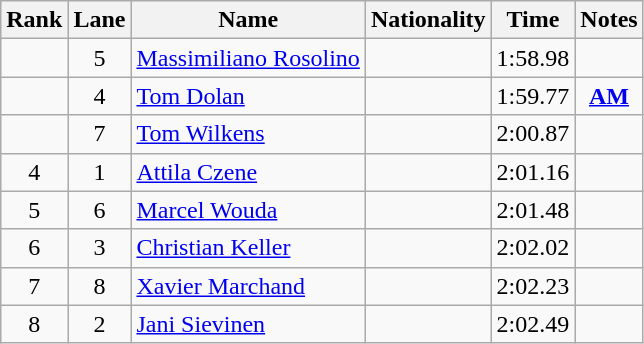<table class="wikitable sortable" style="text-align:center">
<tr>
<th>Rank</th>
<th>Lane</th>
<th>Name</th>
<th>Nationality</th>
<th>Time</th>
<th>Notes</th>
</tr>
<tr>
<td></td>
<td>5</td>
<td align=left><a href='#'>Massimiliano Rosolino</a></td>
<td align=left></td>
<td>1:58.98</td>
<td></td>
</tr>
<tr>
<td></td>
<td>4</td>
<td align=left><a href='#'>Tom Dolan</a></td>
<td align=left></td>
<td>1:59.77</td>
<td><strong><a href='#'>AM</a></strong></td>
</tr>
<tr>
<td></td>
<td>7</td>
<td align=left><a href='#'>Tom Wilkens</a></td>
<td align=left></td>
<td>2:00.87</td>
<td></td>
</tr>
<tr>
<td>4</td>
<td>1</td>
<td align=left><a href='#'>Attila Czene</a></td>
<td align=left></td>
<td>2:01.16</td>
<td></td>
</tr>
<tr>
<td>5</td>
<td>6</td>
<td align=left><a href='#'>Marcel Wouda</a></td>
<td align=left></td>
<td>2:01.48</td>
<td></td>
</tr>
<tr>
<td>6</td>
<td>3</td>
<td align=left><a href='#'>Christian Keller</a></td>
<td align=left></td>
<td>2:02.02</td>
<td></td>
</tr>
<tr>
<td>7</td>
<td>8</td>
<td align=left><a href='#'>Xavier Marchand</a></td>
<td align=left></td>
<td>2:02.23</td>
<td></td>
</tr>
<tr>
<td>8</td>
<td>2</td>
<td align=left><a href='#'>Jani Sievinen</a></td>
<td align=left></td>
<td>2:02.49</td>
<td></td>
</tr>
</table>
